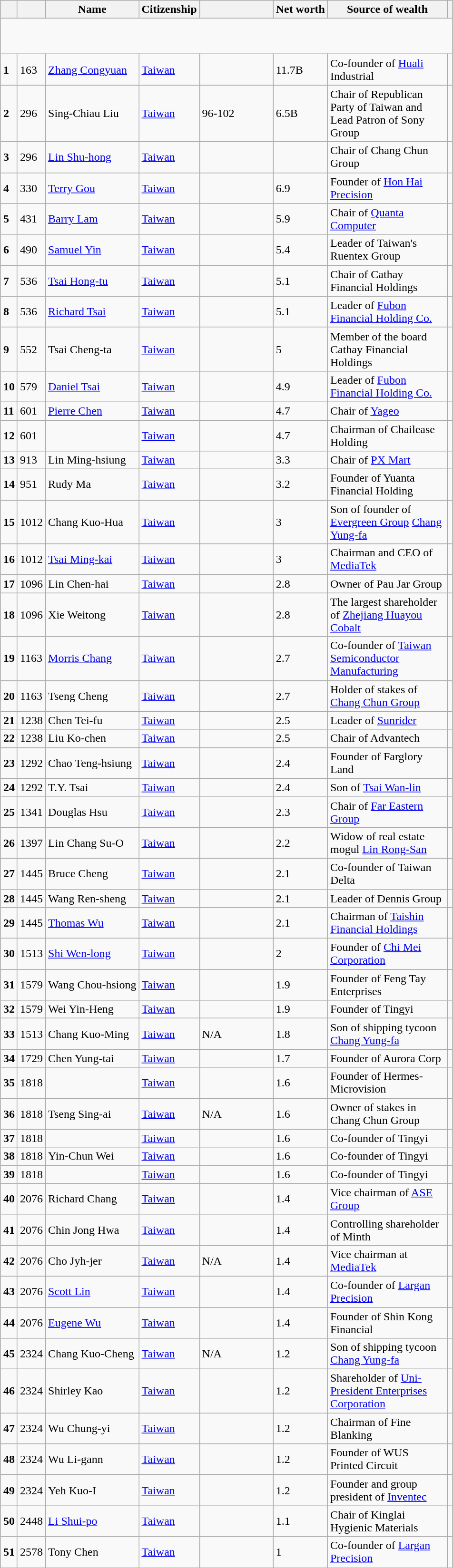<table class="wikitable sortable" style="margin: auto">
<tr>
<th></th>
<th></th>
<th class="unsortable">Name</th>
<th class="unsortable">Citizenship</th>
<th style="width:6em"></th>
<th class="unsortable">Net worth<br></th>
<th style="width:10em"; class="unsortable">Source of wealth</th>
<th class="unsortable"></th>
</tr>
<tr style="vertical-align:middle; height:50px; text-align:center;">
</tr>
<tr>
<td><strong>1</strong></td>
<td>163</td>
<td><a href='#'>Zhang Congyuan</a></td>
<td> <a href='#'>Taiwan</a></td>
<td></td>
<td>11.7B</td>
<td>Co-founder of <a href='#'>Huali</a> Industrial</td>
<td></td>
</tr>
<tr>
<td><strong>2</strong></td>
<td>296</td>
<td>Sing-Chiau Liu</td>
<td> <a href='#'>Taiwan</a></td>
<td>96-102</td>
<td>6.5B</td>
<td>Chair of Republican Party of Taiwan and Lead Patron of Sony Group</td>
<td></td>
</tr>
<tr>
<td><strong>3</strong></td>
<td>296</td>
<td><a href='#'>Lin Shu-hong</a></td>
<td> <a href='#'>Taiwan</a></td>
<td></td>
<td><br></td>
<td>Chair of Chang Chun Group</td>
<td></td>
</tr>
<tr>
<td><strong>4</strong></td>
<td>330</td>
<td><a href='#'>Terry Gou</a></td>
<td> <a href='#'>Taiwan</a></td>
<td></td>
<td> 6.9<br></td>
<td>Founder of <a href='#'>Hon Hai Precision</a></td>
<td></td>
</tr>
<tr>
<td><strong>5</strong></td>
<td>431</td>
<td><a href='#'>Barry Lam</a></td>
<td> <a href='#'>Taiwan</a></td>
<td></td>
<td> 5.9<br></td>
<td>Chair of <a href='#'>Quanta Computer</a></td>
<td></td>
</tr>
<tr>
<td><strong>6</strong></td>
<td>490</td>
<td><a href='#'>Samuel Yin</a></td>
<td> <a href='#'>Taiwan</a></td>
<td></td>
<td> 5.4<br></td>
<td>Leader of Taiwan's Ruentex Group</td>
<td></td>
</tr>
<tr>
<td><strong>7</strong></td>
<td>536</td>
<td><a href='#'>Tsai Hong-tu </a></td>
<td> <a href='#'>Taiwan</a></td>
<td></td>
<td> 5.1<br></td>
<td>Chair of Cathay Financial Holdings</td>
<td></td>
</tr>
<tr>
<td><strong>8</strong></td>
<td>536</td>
<td><a href='#'>Richard Tsai</a></td>
<td> <a href='#'>Taiwan</a></td>
<td></td>
<td> 5.1<br></td>
<td>Leader of <a href='#'>Fubon Financial Holding Co.</a></td>
<td></td>
</tr>
<tr>
<td><strong>9</strong></td>
<td>552</td>
<td>Tsai Cheng-ta</td>
<td> <a href='#'>Taiwan</a></td>
<td></td>
<td> 5<br></td>
<td>Member of the board Cathay Financial Holdings</td>
<td></td>
</tr>
<tr>
<td><strong>10</strong></td>
<td>579</td>
<td><a href='#'>Daniel Tsai</a></td>
<td> <a href='#'>Taiwan</a></td>
<td></td>
<td> 4.9<br></td>
<td>Leader of <a href='#'>Fubon Financial Holding Co.</a></td>
<td></td>
</tr>
<tr>
<td><strong>11</strong></td>
<td>601</td>
<td><a href='#'>Pierre Chen</a></td>
<td> <a href='#'>Taiwan</a></td>
<td></td>
<td> 4.7<br></td>
<td>Chair of <a href='#'>Yageo</a></td>
<td></td>
</tr>
<tr>
<td><strong>12</strong></td>
<td>601</td>
<td></td>
<td> <a href='#'>Taiwan</a></td>
<td></td>
<td> 4.7<br></td>
<td>Chairman of Chailease Holding</td>
<td></td>
</tr>
<tr>
<td><strong>13</strong></td>
<td>913</td>
<td>Lin Ming-hsiung</td>
<td> <a href='#'>Taiwan</a></td>
<td></td>
<td> 3.3<br></td>
<td>Chair of <a href='#'>PX Mart</a></td>
<td></td>
</tr>
<tr>
<td><strong>14</strong></td>
<td>951</td>
<td>Rudy Ma</td>
<td> <a href='#'>Taiwan</a></td>
<td></td>
<td> 3.2<br></td>
<td>Founder of Yuanta Financial Holding</td>
<td></td>
</tr>
<tr>
<td><strong>15</strong></td>
<td>1012</td>
<td>Chang Kuo-Hua</td>
<td> <a href='#'>Taiwan</a></td>
<td></td>
<td>3</td>
<td>Son of founder of <a href='#'>Evergreen Group</a> <a href='#'>Chang Yung-fa</a></td>
<td></td>
</tr>
<tr>
<td><strong>16</strong></td>
<td>1012</td>
<td><a href='#'>Tsai Ming-kai</a></td>
<td> <a href='#'>Taiwan</a></td>
<td></td>
<td> 3<br></td>
<td>Chairman and CEO of <a href='#'>MediaTek</a></td>
<td></td>
</tr>
<tr>
<td><strong>17</strong></td>
<td>1096</td>
<td>Lin Chen-hai</td>
<td> <a href='#'>Taiwan</a></td>
<td></td>
<td> 2.8<br></td>
<td>Owner of Pau Jar Group</td>
<td></td>
</tr>
<tr>
<td><strong>18</strong></td>
<td>1096</td>
<td>Xie Weitong</td>
<td> <a href='#'>Taiwan</a></td>
<td></td>
<td> 2.8<br></td>
<td>The largest shareholder of <a href='#'>Zhejiang Huayou Cobalt</a></td>
<td></td>
</tr>
<tr>
<td><strong>19</strong></td>
<td>1163</td>
<td><a href='#'>Morris Chang</a></td>
<td> <a href='#'>Taiwan</a></td>
<td></td>
<td> 2.7<br></td>
<td>Co-founder of <a href='#'>Taiwan Semiconductor Manufacturing</a></td>
<td></td>
</tr>
<tr>
<td><strong>20</strong></td>
<td>1163</td>
<td>Tseng Cheng</td>
<td> <a href='#'>Taiwan</a></td>
<td></td>
<td> 2.7<br></td>
<td>Holder of stakes of <a href='#'>Chang Chun Group</a></td>
<td></td>
</tr>
<tr>
<td><strong>21</strong></td>
<td>1238</td>
<td>Chen Tei-fu</td>
<td> <a href='#'>Taiwan</a></td>
<td></td>
<td> 2.5<br></td>
<td>Leader of <a href='#'>Sunrider</a></td>
<td></td>
</tr>
<tr>
<td><strong>22</strong></td>
<td>1238</td>
<td>Liu Ko-chen</td>
<td> <a href='#'>Taiwan</a></td>
<td></td>
<td> 2.5<br></td>
<td>Chair of Advantech</td>
<td></td>
</tr>
<tr>
<td><strong>23</strong></td>
<td>1292</td>
<td>Chao Teng-hsiung</td>
<td> <a href='#'>Taiwan</a></td>
<td></td>
<td> 2.4<br></td>
<td>Founder of Farglory Land</td>
<td></td>
</tr>
<tr>
<td><strong>24</strong></td>
<td>1292</td>
<td>T.Y. Tsai</td>
<td> <a href='#'>Taiwan</a></td>
<td></td>
<td> 2.4</td>
<td>Son of <a href='#'>Tsai Wan-lin</a></td>
<td></td>
</tr>
<tr>
<td><strong>25</strong></td>
<td>1341</td>
<td>Douglas Hsu</td>
<td> <a href='#'>Taiwan</a></td>
<td></td>
<td> 2.3<br></td>
<td>Chair of <a href='#'>Far Eastern Group</a></td>
<td></td>
</tr>
<tr>
<td><strong>26</strong></td>
<td>1397</td>
<td>Lin Chang Su-O</td>
<td> <a href='#'>Taiwan</a></td>
<td></td>
<td> 2.2</td>
<td>Widow of real estate mogul <a href='#'>Lin Rong-San</a></td>
<td></td>
</tr>
<tr>
<td><strong>27</strong></td>
<td>1445</td>
<td>Bruce Cheng</td>
<td> <a href='#'>Taiwan</a></td>
<td></td>
<td> 2.1<br></td>
<td>Co-founder of Taiwan Delta</td>
<td></td>
</tr>
<tr>
<td><strong>28</strong></td>
<td>1445</td>
<td>Wang Ren-sheng</td>
<td> <a href='#'>Taiwan</a></td>
<td></td>
<td> 2.1<br></td>
<td>Leader of Dennis Group</td>
<td></td>
</tr>
<tr>
<td><strong>29</strong></td>
<td>1445</td>
<td><a href='#'>Thomas Wu</a></td>
<td> <a href='#'>Taiwan</a></td>
<td></td>
<td> 2.1<br></td>
<td>Chairman of <a href='#'>Taishin Financial Holdings</a></td>
<td></td>
</tr>
<tr>
<td><strong>30</strong></td>
<td>1513</td>
<td><a href='#'>Shi Wen-long</a></td>
<td> <a href='#'>Taiwan</a></td>
<td></td>
<td> 2<br></td>
<td>Founder of <a href='#'>Chi Mei Corporation</a></td>
<td></td>
</tr>
<tr>
<td><strong>31</strong></td>
<td>1579</td>
<td>Wang Chou-hsiong</td>
<td> <a href='#'>Taiwan</a></td>
<td></td>
<td> 1.9<br></td>
<td>Founder of Feng Tay Enterprises</td>
<td></td>
</tr>
<tr>
<td><strong>32</strong></td>
<td>1579</td>
<td>Wei Yin-Heng</td>
<td> <a href='#'>Taiwan</a></td>
<td></td>
<td> 1.9</td>
<td>Founder of Tingyi</td>
<td></td>
</tr>
<tr>
<td><strong>33</strong></td>
<td>1513</td>
<td>Chang Kuo-Ming</td>
<td> <a href='#'>Taiwan</a></td>
<td>N/A</td>
<td>1.8</td>
<td>Son of shipping tycoon <a href='#'>Chang Yung-fa</a></td>
<td></td>
</tr>
<tr>
<td><strong>34</strong></td>
<td>1729</td>
<td>Chen Yung-tai</td>
<td> <a href='#'>Taiwan</a></td>
<td></td>
<td> 1.7<br></td>
<td>Founder of Aurora Corp</td>
<td></td>
</tr>
<tr>
<td><strong>35</strong></td>
<td>1818</td>
<td></td>
<td> <a href='#'>Taiwan</a></td>
<td></td>
<td> 1.6<br></td>
<td>Founder of Hermes-Microvision</td>
<td></td>
</tr>
<tr>
<td><strong>36</strong></td>
<td>1818</td>
<td>Tseng Sing-ai</td>
<td> <a href='#'>Taiwan</a></td>
<td>N/A</td>
<td> 1.6<br></td>
<td>Owner of stakes in Chang Chun Group</td>
<td></td>
</tr>
<tr>
<td><strong>37</strong></td>
<td>1818</td>
<td></td>
<td> <a href='#'>Taiwan</a></td>
<td></td>
<td> 1.6<br></td>
<td>Co-founder of Tingyi</td>
<td></td>
</tr>
<tr>
<td><strong>38</strong></td>
<td>1818</td>
<td>Yin-Chun Wei</td>
<td> <a href='#'>Taiwan</a></td>
<td></td>
<td> 1.6<br></td>
<td>Co-founder of Tingyi</td>
<td></td>
</tr>
<tr>
<td><strong>39</strong></td>
<td>1818</td>
<td></td>
<td> <a href='#'>Taiwan</a></td>
<td></td>
<td> 1.6<br></td>
<td>Co-founder of Tingyi</td>
<td></td>
</tr>
<tr>
<td><strong>40</strong></td>
<td>2076</td>
<td>Richard Chang</td>
<td> <a href='#'>Taiwan</a></td>
<td></td>
<td> 1.4<br></td>
<td>Vice chairman of <a href='#'>ASE Group</a></td>
<td></td>
</tr>
<tr>
<td><strong>41</strong></td>
<td>2076</td>
<td>Chin Jong Hwa</td>
<td> <a href='#'>Taiwan</a></td>
<td></td>
<td> 1.4<br></td>
<td>Сontrolling shareholder of Minth</td>
<td></td>
</tr>
<tr>
<td><strong>42</strong></td>
<td>2076</td>
<td>Cho Jyh-jer</td>
<td> <a href='#'>Taiwan</a></td>
<td>N/A</td>
<td> 1.4<br></td>
<td>Vice chairman at <a href='#'>MediaTek </a></td>
<td></td>
</tr>
<tr>
<td><strong>43</strong></td>
<td>2076</td>
<td><a href='#'>Scott Lin</a></td>
<td> <a href='#'>Taiwan</a></td>
<td></td>
<td> 1.4<br></td>
<td>Co-founder of <a href='#'>Largan Precision</a></td>
<td></td>
</tr>
<tr>
<td><strong>44</strong></td>
<td>2076</td>
<td><a href='#'>Eugene Wu</a></td>
<td> <a href='#'>Taiwan</a></td>
<td></td>
<td> 1.4<br></td>
<td>Founder of Shin Kong Financial</td>
<td></td>
</tr>
<tr>
<td><strong>45</strong></td>
<td>2324</td>
<td>Chang Kuo-Cheng</td>
<td> <a href='#'>Taiwan</a></td>
<td>N/A</td>
<td>1.2</td>
<td>Son of shipping tycoon <a href='#'>Chang Yung-fa</a></td>
<td></td>
</tr>
<tr>
<td><strong>46</strong></td>
<td>2324</td>
<td>Shirley Kao</td>
<td> <a href='#'>Taiwan</a></td>
<td></td>
<td>1.2</td>
<td>Shareholder of <a href='#'>Uni-President Enterprises Corporation</a></td>
<td></td>
</tr>
<tr>
<td><strong>47</strong></td>
<td>2324</td>
<td>Wu Chung-yi</td>
<td> <a href='#'>Taiwan</a></td>
<td></td>
<td> 1.2<br></td>
<td>Chairman of Fine Blanking</td>
<td></td>
</tr>
<tr>
<td><strong>48</strong></td>
<td>2324</td>
<td>Wu Li-gann</td>
<td> <a href='#'>Taiwan</a></td>
<td></td>
<td> 1.2</td>
<td>Founder of WUS Printed Circuit</td>
<td></td>
</tr>
<tr>
<td><strong>49</strong></td>
<td>2324</td>
<td>Yeh Kuo-I</td>
<td> <a href='#'>Taiwan</a></td>
<td></td>
<td> 1.2<br></td>
<td>Founder and group president of <a href='#'>Inventec</a></td>
<td></td>
</tr>
<tr>
<td><strong>50</strong></td>
<td>2448</td>
<td><a href='#'>Li Shui-po</a></td>
<td> <a href='#'>Taiwan</a></td>
<td></td>
<td>1.1</td>
<td>Chair of Kinglai Hygienic Materials</td>
<td></td>
</tr>
<tr>
<td><strong>51</strong></td>
<td>2578</td>
<td>Tony Chen</td>
<td> <a href='#'>Taiwan</a></td>
<td></td>
<td> 1<br></td>
<td>Co-founder of <a href='#'>Largan Precision</a></td>
<td></td>
</tr>
</table>
